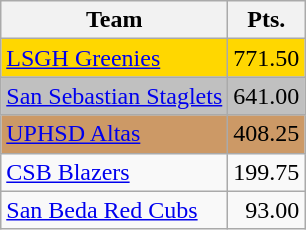<table class="wikitable" align="center"|>
<tr>
<th>Team</th>
<th>Pts.</th>
</tr>
<tr bgcolor="gold">
<td align="left"><a href='#'>LSGH Greenies</a></td>
<td align=right>771.50</td>
</tr>
<tr bgcolor="silver">
<td align="left"><a href='#'>San Sebastian Staglets</a></td>
<td align=right>641.00</td>
</tr>
<tr bgcolor="cc9966">
<td align="left"><a href='#'>UPHSD Altas</a></td>
<td align=right>408.25</td>
</tr>
<tr>
<td align="left"><a href='#'>CSB Blazers</a></td>
<td align=right>199.75</td>
</tr>
<tr>
<td align="left"><a href='#'>San Beda Red Cubs</a></td>
<td align=right>93.00</td>
</tr>
</table>
